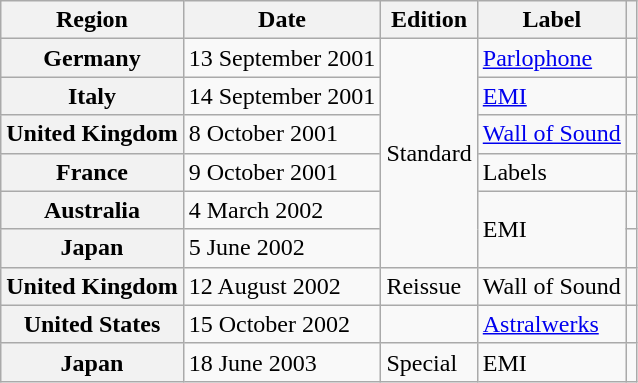<table class="wikitable plainrowheaders">
<tr>
<th scope="col">Region</th>
<th scope="col">Date</th>
<th scope="col">Edition</th>
<th scope="col">Label</th>
<th scope="col"></th>
</tr>
<tr>
<th scope="row">Germany</th>
<td>13 September 2001</td>
<td rowspan="6">Standard</td>
<td><a href='#'>Parlophone</a></td>
<td align="center"></td>
</tr>
<tr>
<th scope="row">Italy</th>
<td>14 September 2001</td>
<td><a href='#'>EMI</a></td>
<td align="center"></td>
</tr>
<tr>
<th scope="row">United Kingdom</th>
<td>8 October 2001</td>
<td><a href='#'>Wall of Sound</a></td>
<td align="center"></td>
</tr>
<tr>
<th scope="row">France</th>
<td>9 October 2001</td>
<td>Labels</td>
<td align="center"></td>
</tr>
<tr>
<th scope="row">Australia</th>
<td>4 March 2002</td>
<td rowspan="2">EMI</td>
<td align="center"></td>
</tr>
<tr>
<th scope="row">Japan</th>
<td>5 June 2002</td>
<td align="center"></td>
</tr>
<tr>
<th scope="row">United Kingdom</th>
<td>12 August 2002</td>
<td>Reissue</td>
<td>Wall of Sound</td>
<td align="center"></td>
</tr>
<tr>
<th scope="row">United States</th>
<td>15 October 2002</td>
<td></td>
<td><a href='#'>Astralwerks</a></td>
<td align="center"></td>
</tr>
<tr>
<th scope="row">Japan</th>
<td>18 June 2003</td>
<td>Special</td>
<td>EMI</td>
<td align="center"></td>
</tr>
</table>
